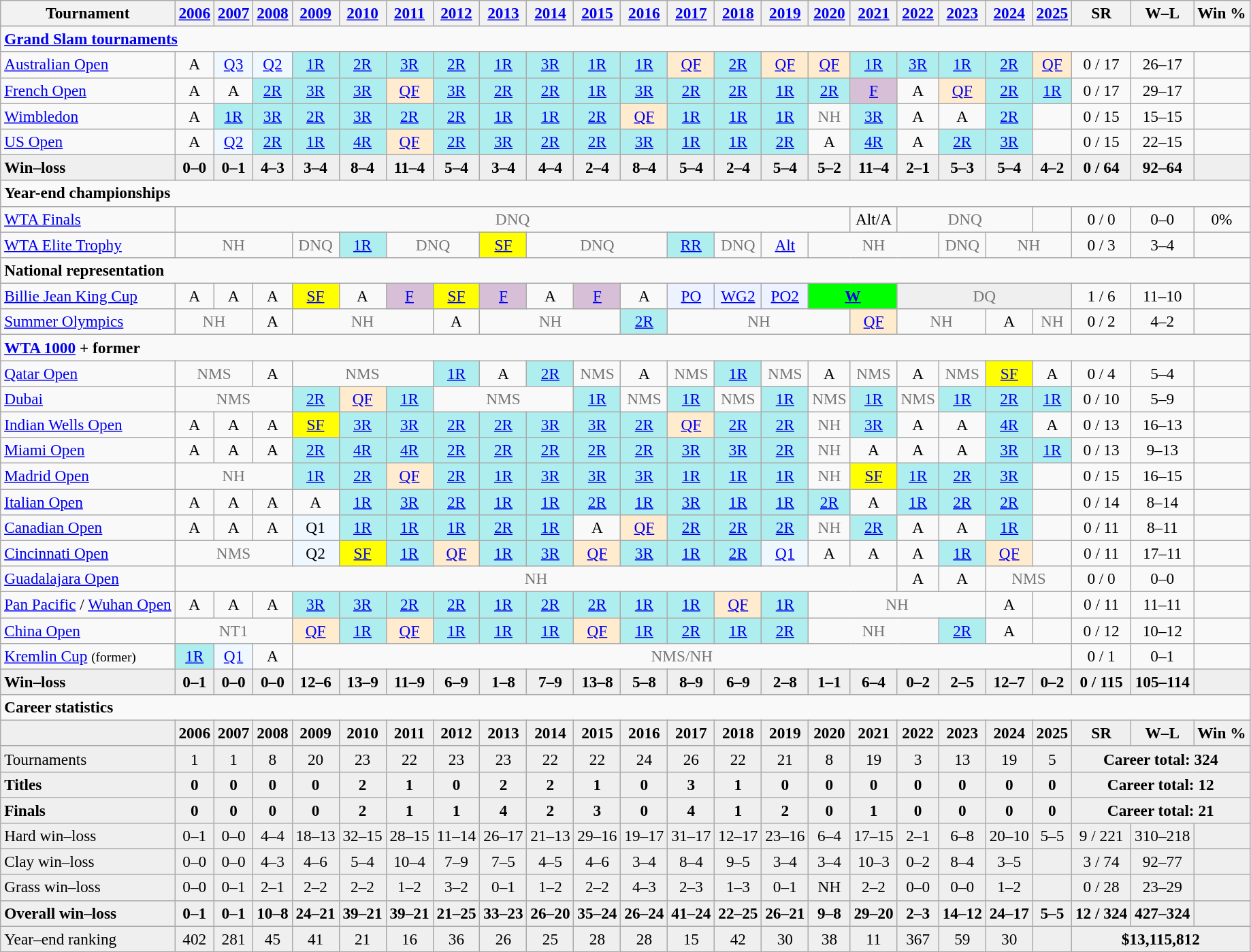<table class="wikitable nowrap" style=text-align:center;font-size:97%>
<tr>
<th>Tournament</th>
<th><a href='#'>2006</a></th>
<th><a href='#'>2007</a></th>
<th><a href='#'>2008</a></th>
<th><a href='#'>2009</a></th>
<th><a href='#'>2010</a></th>
<th><a href='#'>2011</a></th>
<th><a href='#'>2012</a></th>
<th><a href='#'>2013</a></th>
<th><a href='#'>2014</a></th>
<th><a href='#'>2015</a></th>
<th><a href='#'>2016</a></th>
<th><a href='#'>2017</a></th>
<th><a href='#'>2018</a></th>
<th><a href='#'>2019</a></th>
<th><a href='#'>2020</a></th>
<th><a href='#'>2021</a></th>
<th><a href='#'>2022</a></th>
<th><a href='#'>2023</a></th>
<th><a href='#'>2024</a></th>
<th><a href='#'>2025</a></th>
<th>SR</th>
<th>W–L</th>
<th>Win %</th>
</tr>
<tr>
<td colspan=24 style=text-align:left><strong><a href='#'>Grand Slam tournaments</a></strong></td>
</tr>
<tr>
<td style=text-align:left><a href='#'>Australian Open</a></td>
<td>A</td>
<td style=background:#f0f8ff><a href='#'>Q3</a></td>
<td style=background:#f0f8ff><a href='#'>Q2</a></td>
<td style=background:#afeeee><a href='#'>1R</a></td>
<td style=background:#afeeee><a href='#'>2R</a></td>
<td style=background:#afeeee><a href='#'>3R</a></td>
<td style=background:#afeeee><a href='#'>2R</a></td>
<td style=background:#afeeee><a href='#'>1R</a></td>
<td style=background:#afeeee><a href='#'>3R</a></td>
<td style=background:#afeeee><a href='#'>1R</a></td>
<td style=background:#afeeee><a href='#'>1R</a></td>
<td style=background:#ffebcd><a href='#'>QF</a></td>
<td style=background:#afeeee><a href='#'>2R</a></td>
<td style=background:#ffebcd><a href='#'>QF</a></td>
<td style=background:#ffebcd><a href='#'>QF</a></td>
<td style=background:#afeeee><a href='#'>1R</a></td>
<td style=background:#afeeee><a href='#'>3R</a></td>
<td style=background:#afeeee><a href='#'>1R</a></td>
<td style=background:#afeeee><a href='#'>2R</a></td>
<td style=background:#ffebcd><a href='#'>QF</a></td>
<td>0 / 17</td>
<td>26–17</td>
<td></td>
</tr>
<tr>
<td style=text-align:left><a href='#'>French Open</a></td>
<td>A</td>
<td>A</td>
<td style=background:#afeeee><a href='#'>2R</a></td>
<td style=background:#afeeee><a href='#'>3R</a></td>
<td style=background:#afeeee><a href='#'>3R</a></td>
<td style=background:#ffebcd><a href='#'>QF</a></td>
<td style=background:#afeeee><a href='#'>3R</a></td>
<td style=background:#afeeee><a href='#'>2R</a></td>
<td style=background:#afeeee><a href='#'>2R</a></td>
<td style=background:#afeeee><a href='#'>1R</a></td>
<td style=background:#afeeee><a href='#'>3R</a></td>
<td style=background:#afeeee><a href='#'>2R</a></td>
<td style=background:#afeeee><a href='#'>2R</a></td>
<td style=background:#afeeee><a href='#'>1R</a></td>
<td style=background:#afeeee><a href='#'>2R</a></td>
<td style=background:thistle><a href='#'>F</a></td>
<td>A</td>
<td style=background:#ffebcd><a href='#'>QF</a></td>
<td style=background:#afeeee><a href='#'>2R</a></td>
<td style=background:#afeeee><a href='#'>1R</a></td>
<td>0 / 17</td>
<td>29–17</td>
<td></td>
</tr>
<tr>
<td style=text-align:left><a href='#'>Wimbledon</a></td>
<td>A</td>
<td style=background:#afeeee><a href='#'>1R</a></td>
<td style=background:#afeeee><a href='#'>3R</a></td>
<td style=background:#afeeee><a href='#'>2R</a></td>
<td style=background:#afeeee><a href='#'>3R</a></td>
<td style=background:#afeeee><a href='#'>2R</a></td>
<td style=background:#afeeee><a href='#'>2R</a></td>
<td style=background:#afeeee><a href='#'>1R</a></td>
<td style=background:#afeeee><a href='#'>1R</a></td>
<td style=background:#afeeee><a href='#'>2R</a></td>
<td style=background:#ffebcd><a href='#'>QF</a></td>
<td style=background:#afeeee><a href='#'>1R</a></td>
<td style=background:#afeeee><a href='#'>1R</a></td>
<td style=background:#afeeee><a href='#'>1R</a></td>
<td style=color:#767676>NH</td>
<td style=background:#afeeee><a href='#'>3R</a></td>
<td>A</td>
<td>A</td>
<td style=background:#afeeee><a href='#'>2R</a></td>
<td></td>
<td>0 / 15</td>
<td>15–15</td>
<td></td>
</tr>
<tr>
<td style=text-align:left><a href='#'>US Open</a></td>
<td>A</td>
<td style=background:#f0f8ff><a href='#'>Q2</a></td>
<td style=background:#afeeee><a href='#'>2R</a></td>
<td style=background:#afeeee><a href='#'>1R</a></td>
<td style=background:#afeeee><a href='#'>4R</a></td>
<td style=background:#ffebcd><a href='#'>QF</a></td>
<td style=background:#afeeee><a href='#'>2R</a></td>
<td style=background:#afeeee><a href='#'>3R</a></td>
<td style=background:#afeeee><a href='#'>2R</a></td>
<td style=background:#afeeee><a href='#'>2R</a></td>
<td style=background:#afeeee><a href='#'>3R</a></td>
<td style=background:#afeeee><a href='#'>1R</a></td>
<td style=background:#afeeee><a href='#'>1R</a></td>
<td style=background:#afeeee><a href='#'>2R</a></td>
<td>A</td>
<td style=background:#afeeee><a href='#'>4R</a></td>
<td>A</td>
<td style=background:#afeeee><a href='#'>2R</a></td>
<td style=background:#afeeee><a href='#'>3R</a></td>
<td></td>
<td>0 / 15</td>
<td>22–15</td>
<td></td>
</tr>
<tr style=background:#efefef;font-weight:bold>
<td style=text-align:left>Win–loss</td>
<td>0–0</td>
<td>0–1</td>
<td>4–3</td>
<td>3–4</td>
<td>8–4</td>
<td>11–4</td>
<td>5–4</td>
<td>3–4</td>
<td>4–4</td>
<td>2–4</td>
<td>8–4</td>
<td>5–4</td>
<td>2–4</td>
<td>5–4</td>
<td>5–2</td>
<td>11–4</td>
<td>2–1</td>
<td>5–3</td>
<td>5–4</td>
<td>4–2</td>
<td>0 / 64</td>
<td>92–64</td>
<td></td>
</tr>
<tr>
<td colspan=24 style=text-align:left><strong>Year-end championships</strong></td>
</tr>
<tr>
<td style=text-align:left><a href='#'>WTA Finals</a></td>
<td colspan=15 style=color:#767676>DNQ</td>
<td>Alt/A</td>
<td colspan=3 style=color:#767676>DNQ</td>
<td></td>
<td>0 / 0</td>
<td>0–0</td>
<td>0%</td>
</tr>
<tr>
<td style=text-align:left><a href='#'>WTA Elite Trophy</a></td>
<td colspan=3 style=color:#767676>NH</td>
<td style=color:#767676>DNQ</td>
<td style=background:#afeeee><a href='#'>1R</a></td>
<td colspan=2 style=color:#767676>DNQ</td>
<td style=background:yellow><a href='#'>SF</a></td>
<td colspan=3 style=color:#767676>DNQ</td>
<td style=background:#afeeee><a href='#'>RR</a></td>
<td style=color:#767676>DNQ</td>
<td><a href='#'>Alt</a></td>
<td colspan=3 style=color:#767676>NH</td>
<td style=color:#767676>DNQ</td>
<td colspan=2 style=color:#767676>NH</td>
<td>0 / 3</td>
<td>3–4</td>
<td></td>
</tr>
<tr>
<td colspan=24 style=text-align:left><strong>National representation</strong></td>
</tr>
<tr>
<td style=text-align:left><a href='#'>Billie Jean King Cup</a></td>
<td>A</td>
<td>A</td>
<td>A</td>
<td style=background:yellow><a href='#'>SF</a></td>
<td>A</td>
<td style=background:thistle><a href='#'>F</a></td>
<td style=background:yellow><a href='#'>SF</a></td>
<td style=background:thistle><a href='#'>F</a></td>
<td>A</td>
<td style=background:thistle><a href='#'>F</a></td>
<td>A</td>
<td style=background:#ecf2ff><a href='#'>PO</a></td>
<td style=background:#ecf2ff><a href='#'>WG2</a></td>
<td style=background:#ecf2ff><a href='#'>PO2</a></td>
<td colspan=2 style=background:lime><strong><a href='#'>W</a></strong></td>
<td colspan="4" style=background:#efefef;color:#767676>DQ</td>
<td>1 / 6</td>
<td>11–10</td>
<td></td>
</tr>
<tr>
<td style=text-align:left><a href='#'>Summer Olympics</a></td>
<td style=color:#767676 colspan=2>NH</td>
<td>A</td>
<td colspan=3 style=color:#767676>NH</td>
<td>A</td>
<td colspan=3 style=color:#767676>NH</td>
<td style=background:#afeeee><a href='#'>2R</a></td>
<td colspan=4 style=color:#767676>NH</td>
<td style=background:#ffebcd><a href='#'>QF</a></td>
<td colspan="2" style=color:#767676>NH</td>
<td>A</td>
<td style=color:#767676>NH</td>
<td>0 / 2</td>
<td>4–2</td>
<td></td>
</tr>
<tr>
<td colspan=24 style=text-align:left><strong><a href='#'>WTA 1000</a> + former</strong></td>
</tr>
<tr>
<td style=text-align:left><a href='#'>Qatar Open</a></td>
<td colspan=2 style=color:#767676>NMS</td>
<td>A</td>
<td colspan="3" style=color:#767676>NMS</td>
<td style=background:#afeeee><a href='#'>1R</a></td>
<td>A</td>
<td style=background:#afeeee><a href='#'>2R</a></td>
<td style=color:#767676>NMS</td>
<td>A</td>
<td style=color:#767676>NMS</td>
<td style=background:#afeeee><a href='#'>1R</a></td>
<td style=color:#767676>NMS</td>
<td>A</td>
<td style=color:#767676>NMS</td>
<td>A</td>
<td style=color:#767676>NMS</td>
<td style=background:yellow><a href='#'>SF</a></td>
<td>A</td>
<td>0 / 4</td>
<td>5–4</td>
<td></td>
</tr>
<tr>
<td style=text-align:left><a href='#'>Dubai</a></td>
<td colspan=3 style=color:#767676>NMS</td>
<td style=background:#afeeee><a href='#'>2R</a></td>
<td style=background:#ffebcd><a href='#'>QF</a></td>
<td style=background:#afeeee><a href='#'>1R</a></td>
<td colspan="3" style=color:#767676>NMS</td>
<td style=background:#afeeee><a href='#'>1R</a></td>
<td style=color:#767676>NMS</td>
<td style=background:#afeeee><a href='#'>1R</a></td>
<td style=color:#767676>NMS</td>
<td style=background:#afeeee><a href='#'>1R</a></td>
<td style=color:#767676>NMS</td>
<td style=background:#afeeee><a href='#'>1R</a></td>
<td style=color:#767676>NMS</td>
<td style=background:#afeeee><a href='#'>1R</a></td>
<td style=background:#afeeee><a href='#'>2R</a></td>
<td style=background:#afeeee><a href='#'>1R</a></td>
<td>0 / 10</td>
<td>5–9</td>
<td></td>
</tr>
<tr>
<td style=text-align:left><a href='#'>Indian Wells Open</a></td>
<td>A</td>
<td>A</td>
<td>A</td>
<td style=background:yellow><a href='#'>SF</a></td>
<td style=background:#afeeee><a href='#'>3R</a></td>
<td style=background:#afeeee><a href='#'>3R</a></td>
<td style=background:#afeeee><a href='#'>2R</a></td>
<td style=background:#afeeee><a href='#'>2R</a></td>
<td style=background:#afeeee><a href='#'>3R</a></td>
<td style=background:#afeeee><a href='#'>3R</a></td>
<td style=background:#afeeee><a href='#'>2R</a></td>
<td style=background:#ffebcd><a href='#'>QF</a></td>
<td style=background:#afeeee><a href='#'>2R</a></td>
<td style=background:#afeeee><a href='#'>2R</a></td>
<td style=color:#767676>NH</td>
<td style=background:#afeeee><a href='#'>3R</a></td>
<td>A</td>
<td>A</td>
<td style=background:#afeeee><a href='#'>4R</a></td>
<td>A</td>
<td>0 / 13</td>
<td>16–13</td>
<td></td>
</tr>
<tr>
<td style=text-align:left><a href='#'>Miami Open</a></td>
<td>A</td>
<td>A</td>
<td>A</td>
<td style=background:#afeeee><a href='#'>2R</a></td>
<td style=background:#afeeee><a href='#'>4R</a></td>
<td style=background:#afeeee><a href='#'>4R</a></td>
<td style=background:#afeeee><a href='#'>2R</a></td>
<td style=background:#afeeee><a href='#'>2R</a></td>
<td style=background:#afeeee><a href='#'>2R</a></td>
<td style=background:#afeeee><a href='#'>2R</a></td>
<td style=background:#afeeee><a href='#'>2R</a></td>
<td style=background:#afeeee><a href='#'>3R</a></td>
<td style=background:#afeeee><a href='#'>3R</a></td>
<td style=background:#afeeee><a href='#'>2R</a></td>
<td style=color:#767676>NH</td>
<td>A</td>
<td>A</td>
<td>A</td>
<td style=background:#afeeee><a href='#'>3R</a></td>
<td style=background:#afeeee><a href='#'>1R</a></td>
<td>0 / 13</td>
<td>9–13</td>
<td></td>
</tr>
<tr>
<td style=text-align:left><a href='#'>Madrid Open</a></td>
<td style=color:#767676 colspan=3>NH</td>
<td style=background:#afeeee><a href='#'>1R</a></td>
<td style=background:#afeeee><a href='#'>2R</a></td>
<td style=background:#ffebcd><a href='#'>QF</a></td>
<td style=background:#afeeee><a href='#'>2R</a></td>
<td style=background:#afeeee><a href='#'>1R</a></td>
<td style=background:#afeeee><a href='#'>3R</a></td>
<td style=background:#afeeee><a href='#'>3R</a></td>
<td style=background:#afeeee><a href='#'>3R</a></td>
<td style=background:#afeeee><a href='#'>1R</a></td>
<td style=background:#afeeee><a href='#'>1R</a></td>
<td style=background:#afeeee><a href='#'>1R</a></td>
<td style=color:#767676>NH</td>
<td style=background:yellow><a href='#'>SF</a></td>
<td style=background:#afeeee><a href='#'>1R</a></td>
<td style=background:#afeeee><a href='#'>2R</a></td>
<td style=background:#afeeee><a href='#'>3R</a></td>
<td></td>
<td>0 / 15</td>
<td>16–15</td>
<td></td>
</tr>
<tr>
<td style=text-align:left><a href='#'>Italian Open</a></td>
<td>A</td>
<td>A</td>
<td>A</td>
<td>A</td>
<td style=background:#afeeee><a href='#'>1R</a></td>
<td style=background:#afeeee><a href='#'>3R</a></td>
<td style=background:#afeeee><a href='#'>2R</a></td>
<td style=background:#afeeee><a href='#'>1R</a></td>
<td style=background:#afeeee><a href='#'>1R</a></td>
<td style=background:#afeeee><a href='#'>2R</a></td>
<td style=background:#afeeee><a href='#'>1R</a></td>
<td style=background:#afeeee><a href='#'>3R</a></td>
<td style=background:#afeeee><a href='#'>1R</a></td>
<td style=background:#afeeee><a href='#'>1R</a></td>
<td style=background:#afeeee><a href='#'>2R</a></td>
<td>A</td>
<td style=background:#afeeee><a href='#'>1R</a></td>
<td style=background:#afeeee><a href='#'>2R</a></td>
<td style=background:#afeeee><a href='#'>2R</a></td>
<td></td>
<td>0 / 14</td>
<td>8–14</td>
<td></td>
</tr>
<tr>
<td style=text-align:left><a href='#'>Canadian Open</a></td>
<td>A</td>
<td>A</td>
<td>A</td>
<td style=background:#f0f8ff>Q1</td>
<td style=background:#afeeee><a href='#'>1R</a></td>
<td style=background:#afeeee><a href='#'>1R</a></td>
<td style=background:#afeeee><a href='#'>1R</a></td>
<td style=background:#afeeee><a href='#'>2R</a></td>
<td style=background:#afeeee><a href='#'>1R</a></td>
<td>A</td>
<td style=background:#ffebcd><a href='#'>QF</a></td>
<td style=background:#afeeee><a href='#'>2R</a></td>
<td style=background:#afeeee><a href='#'>2R</a></td>
<td style=background:#afeeee><a href='#'>2R</a></td>
<td style=color:#767676>NH</td>
<td style=background:#afeeee><a href='#'>2R</a></td>
<td>A</td>
<td>A</td>
<td style=background:#afeeee><a href='#'>1R</a></td>
<td></td>
<td>0 / 11</td>
<td>8–11</td>
<td></td>
</tr>
<tr>
<td style=text-align:left><a href='#'>Cincinnati Open</a></td>
<td colspan=3 style=color:#767676>NMS</td>
<td style=background:#f0f8ff>Q2</td>
<td style=background:yellow><a href='#'>SF</a></td>
<td style=background:#afeeee><a href='#'>1R</a></td>
<td style=background:#ffebcd><a href='#'>QF</a></td>
<td style=background:#afeeee><a href='#'>1R</a></td>
<td style=background:#afeeee><a href='#'>3R</a></td>
<td style=background:#ffebcd><a href='#'>QF</a></td>
<td style=background:#afeeee><a href='#'>3R</a></td>
<td style=background:#afeeee><a href='#'>1R</a></td>
<td style=background:#afeeee><a href='#'>2R</a></td>
<td style=background:#f0f8ff><a href='#'>Q1</a></td>
<td>A</td>
<td>A</td>
<td>A</td>
<td style=background:#afeeee><a href='#'>1R</a></td>
<td style=background:#ffebcd><a href='#'>QF</a></td>
<td></td>
<td>0 / 11</td>
<td>17–11</td>
<td></td>
</tr>
<tr>
<td style=text-align:left><a href='#'>Guadalajara Open</a></td>
<td colspan="16" style=color:#767676>NH</td>
<td>A</td>
<td>A</td>
<td colspan="2" style=color:#767676>NMS</td>
<td>0 / 0</td>
<td>0–0</td>
<td></td>
</tr>
<tr>
<td style="text-align:left"><a href='#'>Pan Pacific</a> / <a href='#'>Wuhan Open</a></td>
<td>A</td>
<td>A</td>
<td>A</td>
<td style="background:#afeeee"><a href='#'>3R</a></td>
<td style="background:#afeeee"><a href='#'>3R</a></td>
<td style="background:#afeeee"><a href='#'>2R</a></td>
<td style="background:#afeeee"><a href='#'>2R</a></td>
<td style="background:#afeeee"><a href='#'>1R</a></td>
<td style="background:#afeeee"><a href='#'>2R</a></td>
<td style="background:#afeeee"><a href='#'>2R</a></td>
<td style="background:#afeeee"><a href='#'>1R</a></td>
<td style="background:#afeeee"><a href='#'>1R</a></td>
<td style="background:#ffebcd"><a href='#'>QF</a></td>
<td style="background:#afeeee"><a href='#'>1R</a></td>
<td colspan="4" style="color:#767676">NH</td>
<td>A</td>
<td></td>
<td>0 / 11</td>
<td>11–11</td>
<td></td>
</tr>
<tr>
<td style=text-align:left><a href='#'>China Open</a></td>
<td style=color:#767676 colspan=3>NT1</td>
<td style=background:#ffebcd><a href='#'>QF</a></td>
<td style=background:#afeeee><a href='#'>1R</a></td>
<td style=background:#ffebcd><a href='#'>QF</a></td>
<td style=background:#afeeee><a href='#'>1R</a></td>
<td style=background:#afeeee><a href='#'>1R</a></td>
<td style=background:#afeeee><a href='#'>1R</a></td>
<td style=background:#ffebcd><a href='#'>QF</a></td>
<td style=background:#afeeee><a href='#'>1R</a></td>
<td style=background:#afeeee><a href='#'>2R</a></td>
<td style=background:#afeeee><a href='#'>1R</a></td>
<td style=background:#afeeee><a href='#'>2R</a></td>
<td colspan=3 style=color:#767676>NH</td>
<td style=background:#afeeee><a href='#'>2R</a></td>
<td>A</td>
<td></td>
<td>0 / 12</td>
<td>10–12</td>
<td></td>
</tr>
<tr>
<td align=left><a href='#'>Kremlin Cup</a> <small>(former)</small></td>
<td style=background:#afeeee><a href='#'>1R</a></td>
<td style=background:#f0f8ff><a href='#'>Q1</a></td>
<td>A</td>
<td colspan="17" style=color:#767676>NMS/NH</td>
<td>0 / 1</td>
<td>0–1</td>
<td></td>
</tr>
<tr style=background:#efefef;font-weight:bold>
<td align=left>Win–loss</td>
<td>0–1</td>
<td>0–0</td>
<td>0–0</td>
<td>12–6</td>
<td>13–9</td>
<td>11–9</td>
<td>6–9</td>
<td>1–8</td>
<td>7–9</td>
<td>13–8</td>
<td>5–8</td>
<td>8–9</td>
<td>6–9</td>
<td>2–8</td>
<td>1–1</td>
<td>6–4</td>
<td>0–2</td>
<td>2–5</td>
<td>12–7</td>
<td>0–2</td>
<td>0 / 115</td>
<td>105–114</td>
<td></td>
</tr>
<tr>
<td colspan=24 style=text-align:left><strong>Career statistics</strong></td>
</tr>
<tr style=background:#efefef;font-weight:bold>
<td></td>
<td>2006</td>
<td>2007</td>
<td>2008</td>
<td>2009</td>
<td>2010</td>
<td>2011</td>
<td>2012</td>
<td>2013</td>
<td>2014</td>
<td>2015</td>
<td>2016</td>
<td>2017</td>
<td>2018</td>
<td>2019</td>
<td>2020</td>
<td>2021</td>
<td>2022</td>
<td>2023</td>
<td>2024</td>
<td>2025</td>
<td>SR</td>
<td>W–L</td>
<td>Win %</td>
</tr>
<tr style=background:#efefef>
<td style=text-align:left>Tournaments</td>
<td>1</td>
<td>1</td>
<td>8</td>
<td>20</td>
<td>23</td>
<td>22</td>
<td>23</td>
<td>23</td>
<td>22</td>
<td>22</td>
<td>24</td>
<td>26</td>
<td>22</td>
<td>21</td>
<td>8</td>
<td>19</td>
<td>3</td>
<td>13</td>
<td>19</td>
<td>5</td>
<td colspan=3><strong>Career total: 324</strong></td>
</tr>
<tr style=background:#efefef;font-weight:bold>
<td style=text-align:left>Titles</td>
<td>0</td>
<td>0</td>
<td>0</td>
<td>0</td>
<td>2</td>
<td>1</td>
<td>0</td>
<td>2</td>
<td>2</td>
<td>1</td>
<td>0</td>
<td>3</td>
<td>1</td>
<td>0</td>
<td>0</td>
<td>0</td>
<td>0</td>
<td>0</td>
<td>0</td>
<td>0</td>
<td colspan=3>Career total: 12</td>
</tr>
<tr style=background:#efefef;font-weight:bold>
<td style=text-align:left>Finals</td>
<td>0</td>
<td>0</td>
<td>0</td>
<td>0</td>
<td>2</td>
<td>1</td>
<td>1</td>
<td>4</td>
<td>2</td>
<td>3</td>
<td>0</td>
<td>4</td>
<td>1</td>
<td>2</td>
<td>0</td>
<td>1</td>
<td>0</td>
<td>0</td>
<td>0</td>
<td>0</td>
<td colspan=3>Career total: 21</td>
</tr>
<tr style=background:#efefef>
<td style=text-align:left>Hard win–loss</td>
<td>0–1</td>
<td>0–0</td>
<td>4–4</td>
<td>18–13</td>
<td>32–15</td>
<td>28–15</td>
<td>11–14</td>
<td>26–17</td>
<td>21–13</td>
<td>29–16</td>
<td>19–17</td>
<td>31–17</td>
<td>12–17</td>
<td>23–16</td>
<td>6–4</td>
<td>17–15</td>
<td>2–1</td>
<td>6–8</td>
<td>20–10</td>
<td>5–5</td>
<td>9 / 221</td>
<td>310–218</td>
<td></td>
</tr>
<tr style=background:#efefef>
<td style=text-align:left>Clay win–loss</td>
<td>0–0</td>
<td>0–0</td>
<td>4–3</td>
<td>4–6</td>
<td>5–4</td>
<td>10–4</td>
<td>7–9</td>
<td>7–5</td>
<td>4–5</td>
<td>4–6</td>
<td>3–4</td>
<td>8–4</td>
<td>9–5</td>
<td>3–4</td>
<td>3–4</td>
<td>10–3</td>
<td>0–2</td>
<td>8–4</td>
<td>3–5</td>
<td></td>
<td>3 / 74</td>
<td>92–77</td>
<td></td>
</tr>
<tr style=background:#efefef>
<td style=text-align:left>Grass win–loss</td>
<td>0–0</td>
<td>0–1</td>
<td>2–1</td>
<td>2–2</td>
<td>2–2</td>
<td>1–2</td>
<td>3–2</td>
<td>0–1</td>
<td>1–2</td>
<td>2–2</td>
<td>4–3</td>
<td>2–3</td>
<td>1–3</td>
<td>0–1</td>
<td>NH</td>
<td>2–2</td>
<td>0–0</td>
<td>0–0</td>
<td>1–2</td>
<td></td>
<td>0 / 28</td>
<td>23–29</td>
<td></td>
</tr>
<tr style=background:#efefef;font-weight:bold>
<td style=text-align:left>Overall win–loss</td>
<td>0–1</td>
<td>0–1</td>
<td>10–8</td>
<td>24–21</td>
<td>39–21</td>
<td>39–21</td>
<td>21–25</td>
<td>33–23</td>
<td>26–20</td>
<td>35–24</td>
<td>26–24</td>
<td>41–24</td>
<td>22–25</td>
<td>26–21</td>
<td>9–8</td>
<td>29–20</td>
<td>2–3</td>
<td>14–12</td>
<td>24–17</td>
<td>5–5</td>
<td>12 / 324</td>
<td>427–324</td>
<td></td>
</tr>
<tr style=background:#efefef>
<td style=text-align:left>Year–end ranking</td>
<td>402</td>
<td>281</td>
<td>45</td>
<td>41</td>
<td>21</td>
<td>16</td>
<td>36</td>
<td>26</td>
<td>25</td>
<td>28</td>
<td>28</td>
<td>15</td>
<td>42</td>
<td>30</td>
<td>38</td>
<td>11</td>
<td>367</td>
<td>59</td>
<td>30</td>
<td></td>
<td colspan=3><strong>$13,115,812</strong></td>
</tr>
</table>
